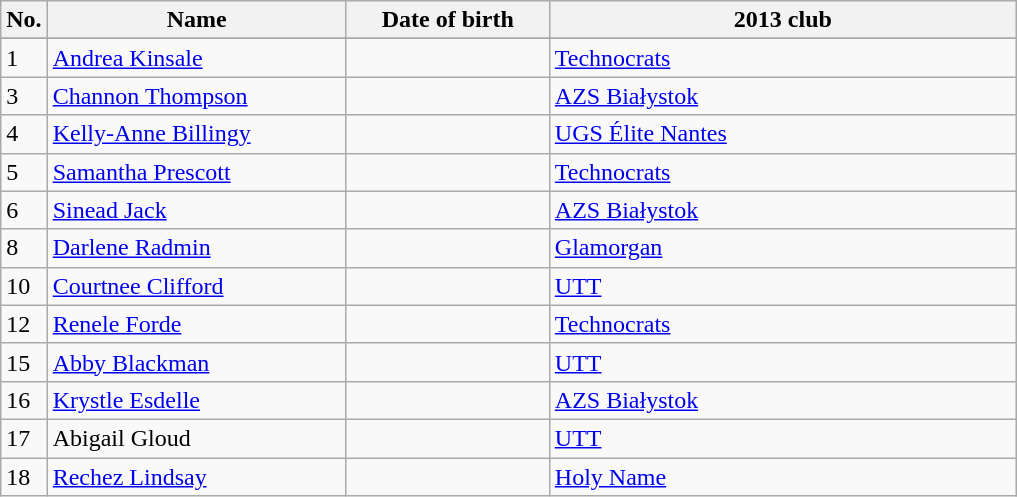<table class=wikitable sortable style=font-size:100%; text-align:center;>
<tr>
<th>No.</th>
<th style=width:12em>Name</th>
<th style=width:8em>Date of birth</th>
<th style=width:19em>2013 club</th>
</tr>
<tr>
</tr>
<tr ||>
</tr>
<tr>
<td>1</td>
<td><a href='#'>Andrea Kinsale</a></td>
<td></td>
<td> <a href='#'>Technocrats</a></td>
</tr>
<tr>
<td>3</td>
<td><a href='#'>Channon Thompson</a></td>
<td></td>
<td> <a href='#'>AZS Białystok</a></td>
</tr>
<tr>
<td>4</td>
<td><a href='#'>Kelly-Anne Billingy</a></td>
<td></td>
<td> <a href='#'>UGS Élite Nantes</a></td>
</tr>
<tr>
<td>5</td>
<td><a href='#'>Samantha Prescott</a></td>
<td></td>
<td> <a href='#'>Technocrats</a></td>
</tr>
<tr>
<td>6</td>
<td><a href='#'>Sinead Jack</a></td>
<td></td>
<td> <a href='#'>AZS Białystok</a></td>
</tr>
<tr>
<td>8</td>
<td><a href='#'>Darlene Radmin</a></td>
<td></td>
<td> <a href='#'>Glamorgan</a></td>
</tr>
<tr>
<td>10</td>
<td><a href='#'>Courtnee Clifford</a></td>
<td></td>
<td> <a href='#'>UTT</a></td>
</tr>
<tr>
<td>12</td>
<td><a href='#'>Renele Forde</a></td>
<td></td>
<td> <a href='#'>Technocrats</a></td>
</tr>
<tr>
<td>15</td>
<td><a href='#'>Abby Blackman</a></td>
<td></td>
<td> <a href='#'>UTT</a></td>
</tr>
<tr>
<td>16</td>
<td><a href='#'>Krystle Esdelle </a></td>
<td></td>
<td> <a href='#'>AZS Białystok</a></td>
</tr>
<tr>
<td>17</td>
<td>Abigail Gloud</td>
<td></td>
<td> <a href='#'>UTT</a></td>
</tr>
<tr>
<td>18</td>
<td><a href='#'>Rechez Lindsay</a></td>
<td></td>
<td> <a href='#'>Holy Name</a></td>
</tr>
</table>
